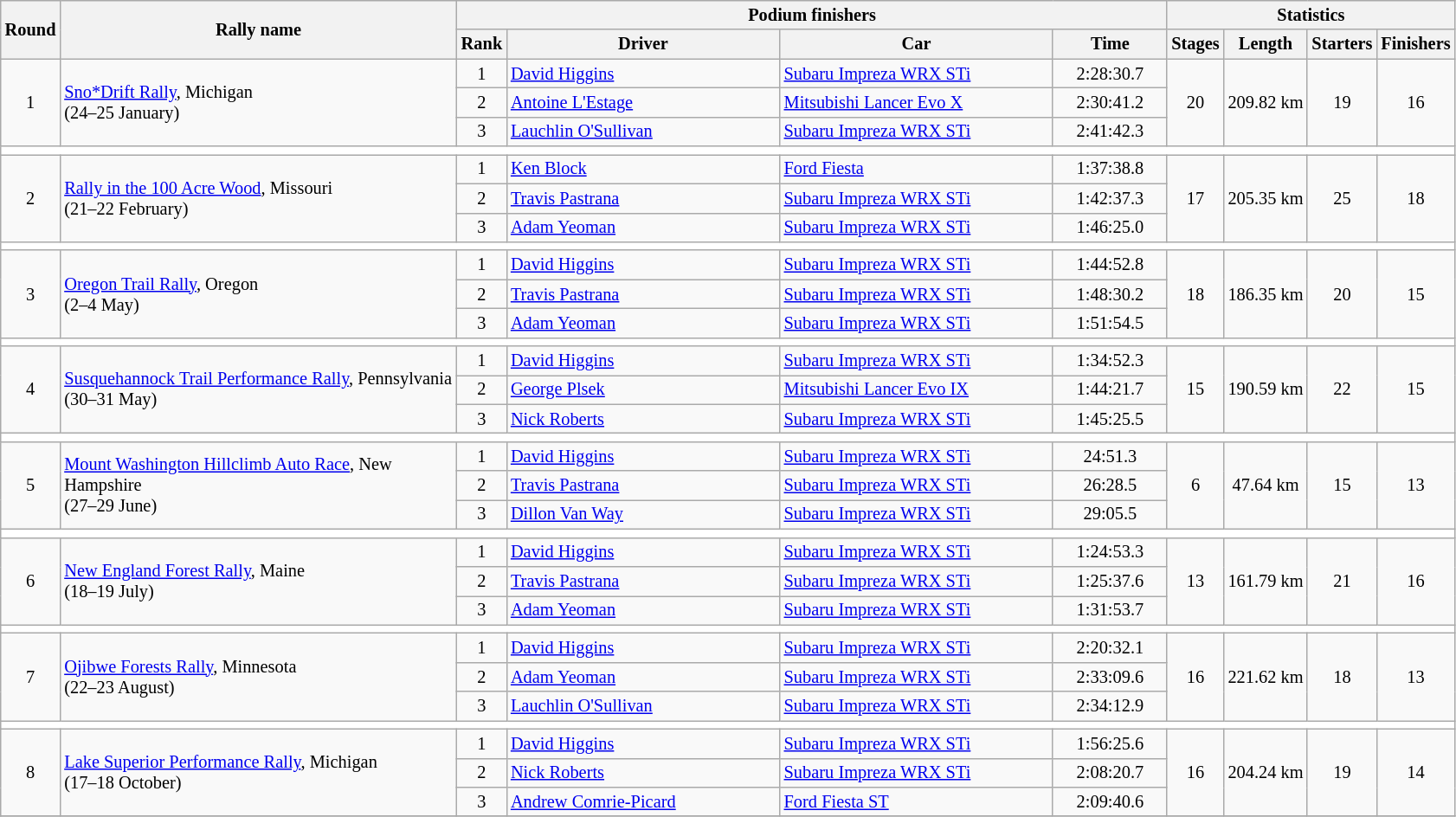<table class="wikitable" style="font-size:85%;">
<tr>
<th rowspan=2>Round</th>
<th style="width:22em" rowspan=2>Rally name</th>
<th colspan=4>Podium finishers</th>
<th colspan=4>Statistics</th>
</tr>
<tr>
<th>Rank</th>
<th style="width:15em">Driver</th>
<th style="width:15em">Car</th>
<th style="width:6em">Time</th>
<th>Stages</th>
<th>Length</th>
<th>Starters</th>
<th>Finishers</th>
</tr>
<tr>
<td rowspan=3 align=center>1</td>
<td rowspan=3><a href='#'>Sno*Drift Rally</a>, Michigan<br>(24–25 January)</td>
<td align=center>1</td>
<td> <a href='#'>David Higgins</a></td>
<td><a href='#'>Subaru Impreza WRX STi</a></td>
<td align=center>2:28:30.7</td>
<td rowspan=3 align=center>20</td>
<td rowspan=3 align=center>209.82 km</td>
<td rowspan=3 align=center>19</td>
<td rowspan=3 align=center>16</td>
</tr>
<tr>
<td align=center>2</td>
<td> <a href='#'>Antoine L'Estage</a></td>
<td><a href='#'>Mitsubishi Lancer Evo X</a></td>
<td align=center>2:30:41.2</td>
</tr>
<tr>
<td align=center>3</td>
<td> <a href='#'>Lauchlin O'Sullivan</a></td>
<td><a href='#'>Subaru Impreza WRX STi</a></td>
<td align=center>2:41:42.3</td>
</tr>
<tr style="background:white;">
<td colspan="10"></td>
</tr>
<tr>
<td rowspan=3 align=center>2</td>
<td rowspan=3><a href='#'>Rally in the 100 Acre Wood</a>, Missouri<br>(21–22 February)</td>
<td align=center>1</td>
<td> <a href='#'>Ken Block</a></td>
<td><a href='#'>Ford Fiesta</a></td>
<td align=center>1:37:38.8</td>
<td rowspan=3 align=center>17</td>
<td rowspan=3 align=center>205.35 km</td>
<td rowspan=3 align=center>25</td>
<td rowspan=3 align=center>18</td>
</tr>
<tr>
<td align=center>2</td>
<td> <a href='#'>Travis Pastrana</a></td>
<td><a href='#'>Subaru Impreza WRX STi</a></td>
<td align=center>1:42:37.3</td>
</tr>
<tr>
<td align=center>3</td>
<td> <a href='#'>Adam Yeoman</a></td>
<td><a href='#'>Subaru Impreza WRX STi</a></td>
<td align=center>1:46:25.0</td>
</tr>
<tr style="background:white;">
<td colspan="12"></td>
</tr>
<tr>
<td rowspan=3 align=center>3</td>
<td rowspan="3"><a href='#'>Oregon Trail Rally</a>, Oregon<br>(2–4 May)</td>
<td align=center>1</td>
<td> <a href='#'>David Higgins</a></td>
<td><a href='#'>Subaru Impreza WRX STi</a></td>
<td align=center>1:44:52.8</td>
<td rowspan=3 align=center>18</td>
<td rowspan=3 align=center>186.35 km</td>
<td rowspan=3 align=center>20</td>
<td rowspan=3 align=center>15</td>
</tr>
<tr>
<td align=center>2</td>
<td> <a href='#'>Travis Pastrana</a></td>
<td><a href='#'>Subaru Impreza WRX STi</a></td>
<td align=center>1:48:30.2</td>
</tr>
<tr>
<td align=center>3</td>
<td> <a href='#'>Adam Yeoman</a></td>
<td><a href='#'>Subaru Impreza WRX STi</a></td>
<td align=center>1:51:54.5</td>
</tr>
<tr style="background:white;">
<td colspan="12"></td>
</tr>
<tr>
<td rowspan=3 align=center>4</td>
<td rowspan=3><a href='#'>Susquehannock Trail Performance Rally</a>, Pennsylvania<br>(30–31 May)</td>
<td align=center>1</td>
<td> <a href='#'>David Higgins</a></td>
<td><a href='#'>Subaru Impreza WRX STi</a></td>
<td align=center>1:34:52.3</td>
<td rowspan=3 align=center>15</td>
<td rowspan=3 align=center>190.59 km</td>
<td rowspan=3 align=center>22</td>
<td rowspan=3 align=center>15</td>
</tr>
<tr>
<td align=center>2</td>
<td> <a href='#'>George Plsek</a></td>
<td><a href='#'>Mitsubishi Lancer Evo IX</a></td>
<td align=center>1:44:21.7</td>
</tr>
<tr>
<td align=center>3</td>
<td> <a href='#'>Nick Roberts</a></td>
<td><a href='#'>Subaru Impreza WRX STi</a></td>
<td align=center>1:45:25.5</td>
</tr>
<tr style="background:white;">
<td colspan="12"></td>
</tr>
<tr>
<td rowspan=3 align=center>5</td>
<td rowspan=3><a href='#'>Mount Washington Hillclimb Auto Race</a>, New Hampshire<br>(27–29 June)</td>
<td align=center>1</td>
<td> <a href='#'>David Higgins</a></td>
<td><a href='#'>Subaru Impreza WRX STi</a></td>
<td align=center>24:51.3</td>
<td rowspan=3 align=center>6</td>
<td rowspan=3 align=center>47.64 km</td>
<td rowspan=3 align=center>15</td>
<td rowspan=3 align=center>13</td>
</tr>
<tr>
<td align=center>2</td>
<td> <a href='#'>Travis Pastrana</a></td>
<td><a href='#'>Subaru Impreza WRX STi</a></td>
<td align=center>26:28.5</td>
</tr>
<tr>
<td align=center>3</td>
<td> <a href='#'>Dillon Van Way</a></td>
<td><a href='#'>Subaru Impreza WRX STi</a></td>
<td align=center>29:05.5</td>
</tr>
<tr style="background:white;">
<td colspan="12"></td>
</tr>
<tr>
<td rowspan=3 align=center>6</td>
<td rowspan=3><a href='#'>New England Forest Rally</a>, Maine<br>(18–19 July)</td>
<td align=center>1</td>
<td> <a href='#'>David Higgins</a></td>
<td><a href='#'>Subaru Impreza WRX STi</a></td>
<td align=center>1:24:53.3</td>
<td rowspan=3 align=center>13</td>
<td rowspan=3 align=center>161.79 km</td>
<td rowspan=3 align=center>21</td>
<td rowspan=3 align=center>16</td>
</tr>
<tr>
<td align=center>2</td>
<td> <a href='#'>Travis Pastrana</a></td>
<td><a href='#'>Subaru Impreza WRX STi</a></td>
<td align=center>1:25:37.6</td>
</tr>
<tr>
<td align=center>3</td>
<td> <a href='#'>Adam Yeoman</a></td>
<td><a href='#'>Subaru Impreza WRX STi</a></td>
<td align=center>1:31:53.7</td>
</tr>
<tr style="background:white;">
<td colspan="12"></td>
</tr>
<tr>
<td rowspan=3 align=center>7</td>
<td rowspan=3><a href='#'>Ojibwe Forests Rally</a>, Minnesota<br>(22–23 August)</td>
<td align=center>1</td>
<td> <a href='#'>David Higgins</a></td>
<td><a href='#'>Subaru Impreza WRX STi</a></td>
<td align=center>2:20:32.1</td>
<td rowspan=3 align=center>16</td>
<td rowspan=3 align=center>221.62 km</td>
<td rowspan=3 align=center>18</td>
<td rowspan=3 align=center>13</td>
</tr>
<tr>
<td align=center>2</td>
<td> <a href='#'>Adam Yeoman</a></td>
<td><a href='#'>Subaru Impreza WRX STi</a></td>
<td align=center>2:33:09.6</td>
</tr>
<tr>
<td align=center>3</td>
<td> <a href='#'>Lauchlin O'Sullivan</a></td>
<td><a href='#'>Subaru Impreza WRX STi</a></td>
<td align=center>2:34:12.9</td>
</tr>
<tr style="background:white;">
<td colspan="12"></td>
</tr>
<tr>
<td rowspan=3 align=center>8</td>
<td rowspan=3><a href='#'>Lake Superior Performance Rally</a>, Michigan<br>(17–18 October)</td>
<td align=center>1</td>
<td> <a href='#'>David Higgins</a></td>
<td><a href='#'>Subaru Impreza WRX STi</a></td>
<td align=center>1:56:25.6</td>
<td rowspan=3 align=center>16</td>
<td rowspan=3 align=center>204.24 km</td>
<td rowspan=3 align=center>19</td>
<td rowspan=3 align=center>14</td>
</tr>
<tr>
<td align=center>2</td>
<td> <a href='#'>Nick Roberts</a></td>
<td><a href='#'>Subaru Impreza WRX STi</a></td>
<td align=center>2:08:20.7</td>
</tr>
<tr>
<td align=center>3</td>
<td> <a href='#'>Andrew Comrie-Picard</a></td>
<td><a href='#'>Ford Fiesta ST</a></td>
<td align=center>2:09:40.6</td>
</tr>
<tr>
</tr>
</table>
